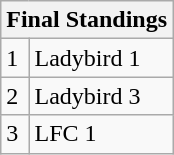<table class="wikitable">
<tr>
<th colspan="2">Final Standings</th>
</tr>
<tr>
<td>1</td>
<td>Ladybird 1</td>
</tr>
<tr>
<td>2</td>
<td>Ladybird 3</td>
</tr>
<tr>
<td>3</td>
<td>LFC 1</td>
</tr>
</table>
